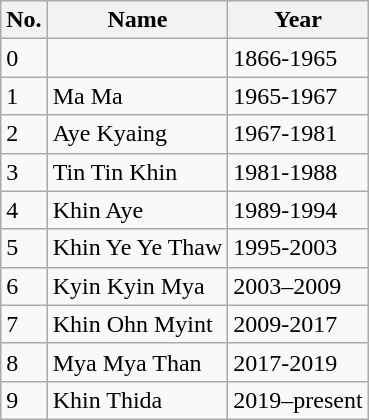<table class="wikitable">
<tr>
<th>No.</th>
<th>Name</th>
<th>Year</th>
</tr>
<tr>
<td>0</td>
<td></td>
<td>1866-1965</td>
</tr>
<tr>
<td>1</td>
<td>Ma Ma</td>
<td>1965-1967</td>
</tr>
<tr>
<td>2</td>
<td>Aye Kyaing</td>
<td>1967-1981</td>
</tr>
<tr>
<td>3</td>
<td>Tin Tin Khin</td>
<td>1981-1988</td>
</tr>
<tr>
<td>4</td>
<td>Khin Aye</td>
<td>1989-1994</td>
</tr>
<tr>
<td>5</td>
<td>Khin Ye Ye Thaw</td>
<td>1995-2003</td>
</tr>
<tr>
<td>6</td>
<td>Kyin Kyin Mya</td>
<td>2003–2009</td>
</tr>
<tr>
<td>7</td>
<td>Khin Ohn Myint</td>
<td>2009-2017</td>
</tr>
<tr>
<td>8</td>
<td>Mya Mya Than</td>
<td>2017-2019</td>
</tr>
<tr>
<td>9</td>
<td>Khin Thida</td>
<td>2019–present</td>
</tr>
</table>
